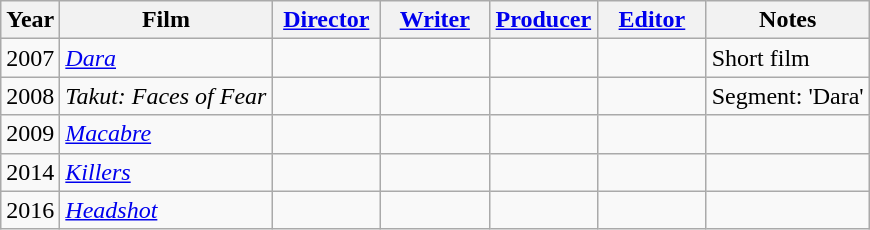<table class="wikitable">
<tr>
<th>Year</th>
<th>Film</th>
<th width="65"><a href='#'>Director</a></th>
<th width="65"><a href='#'>Writer</a></th>
<th width="65"><a href='#'>Producer</a></th>
<th width="65"><a href='#'>Editor</a></th>
<th scope="col">Notes</th>
</tr>
<tr>
<td>2007</td>
<td><em><a href='#'>Dara</a></em></td>
<td></td>
<td></td>
<td></td>
<td></td>
<td>Short film</td>
</tr>
<tr>
<td>2008</td>
<td><em>Takut: Faces of Fear</em></td>
<td></td>
<td></td>
<td></td>
<td></td>
<td>Segment: 'Dara'</td>
</tr>
<tr>
<td>2009</td>
<td><em><a href='#'>Macabre</a></em></td>
<td></td>
<td></td>
<td></td>
<td></td>
<td></td>
</tr>
<tr>
<td>2014</td>
<td><em><a href='#'>Killers</a></em></td>
<td></td>
<td></td>
<td></td>
<td></td>
<td></td>
</tr>
<tr>
<td>2016</td>
<td><em><a href='#'>Headshot</a></em></td>
<td></td>
<td></td>
<td></td>
<td></td>
<td></td>
</tr>
</table>
